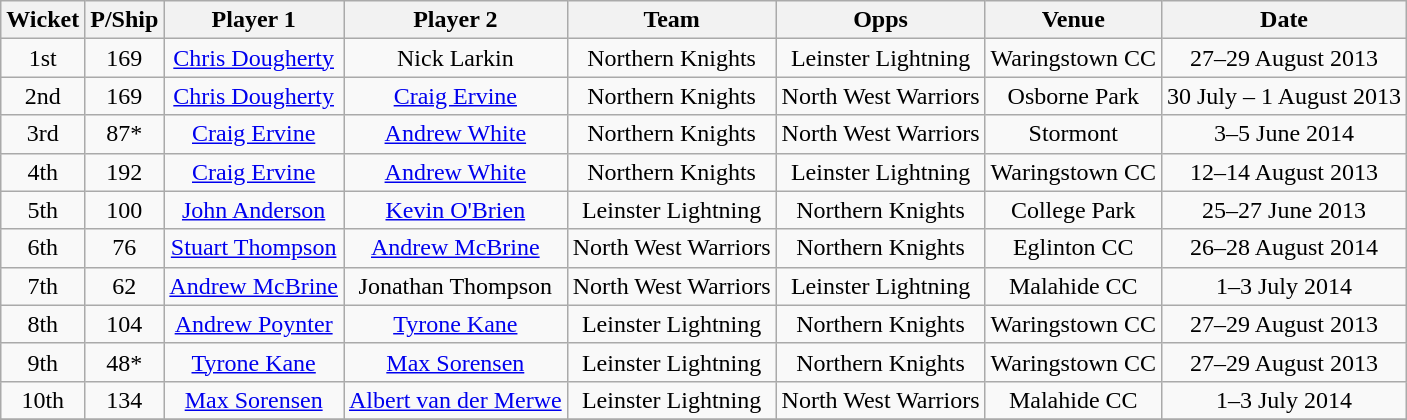<table class="wikitable" style="text-align:center;">
<tr>
<th>Wicket</th>
<th>P/Ship</th>
<th>Player 1</th>
<th>Player 2</th>
<th>Team</th>
<th>Opps</th>
<th>Venue</th>
<th>Date</th>
</tr>
<tr>
<td>1st</td>
<td>169</td>
<td><a href='#'>Chris Dougherty</a></td>
<td>Nick Larkin</td>
<td>Northern Knights</td>
<td>Leinster Lightning</td>
<td>Waringstown CC</td>
<td>27–29 August 2013</td>
</tr>
<tr>
<td>2nd</td>
<td>169</td>
<td><a href='#'>Chris Dougherty</a></td>
<td><a href='#'>Craig Ervine</a></td>
<td>Northern Knights</td>
<td>North West Warriors</td>
<td>Osborne Park</td>
<td>30 July – 1 August 2013</td>
</tr>
<tr>
<td>3rd</td>
<td>87*</td>
<td><a href='#'>Craig Ervine</a></td>
<td><a href='#'>Andrew White</a></td>
<td>Northern Knights</td>
<td>North West Warriors</td>
<td>Stormont</td>
<td>3–5 June 2014</td>
</tr>
<tr>
<td>4th</td>
<td>192</td>
<td><a href='#'>Craig Ervine</a></td>
<td><a href='#'>Andrew White</a></td>
<td>Northern Knights</td>
<td>Leinster Lightning</td>
<td>Waringstown CC</td>
<td>12–14 August 2013</td>
</tr>
<tr>
<td>5th</td>
<td>100</td>
<td><a href='#'>John Anderson</a></td>
<td><a href='#'>Kevin O'Brien</a></td>
<td>Leinster Lightning</td>
<td>Northern Knights</td>
<td>College Park</td>
<td>25–27 June 2013</td>
</tr>
<tr>
<td>6th</td>
<td>76</td>
<td><a href='#'>Stuart Thompson</a></td>
<td><a href='#'>Andrew McBrine</a></td>
<td>North West Warriors</td>
<td>Northern Knights</td>
<td>Eglinton CC</td>
<td>26–28 August 2014</td>
</tr>
<tr>
<td>7th</td>
<td>62</td>
<td><a href='#'>Andrew McBrine</a></td>
<td>Jonathan Thompson</td>
<td>North West Warriors</td>
<td>Leinster Lightning</td>
<td>Malahide CC</td>
<td>1–3 July 2014</td>
</tr>
<tr>
<td>8th</td>
<td>104</td>
<td><a href='#'>Andrew Poynter</a></td>
<td><a href='#'>Tyrone Kane</a></td>
<td>Leinster Lightning</td>
<td>Northern Knights</td>
<td>Waringstown CC</td>
<td>27–29 August 2013</td>
</tr>
<tr>
<td>9th</td>
<td>48*</td>
<td><a href='#'>Tyrone Kane</a></td>
<td><a href='#'>Max Sorensen</a></td>
<td>Leinster Lightning</td>
<td>Northern Knights</td>
<td>Waringstown CC</td>
<td>27–29 August 2013</td>
</tr>
<tr>
<td>10th</td>
<td>134</td>
<td><a href='#'>Max Sorensen</a></td>
<td><a href='#'>Albert van der Merwe</a></td>
<td>Leinster Lightning</td>
<td>North West Warriors</td>
<td>Malahide CC</td>
<td>1–3 July 2014</td>
</tr>
<tr>
</tr>
</table>
